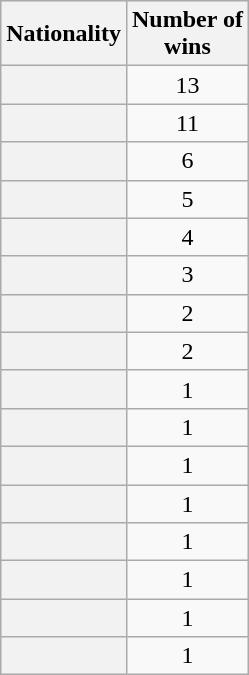<table class="wikitable plainrowheaders">
<tr bgcolor="#efefef">
<th scope=col>Nationality</th>
<th scope=col>Number of<br>wins</th>
</tr>
<tr>
<th scope=row></th>
<td align=center>13</td>
</tr>
<tr>
<th scope=row></th>
<td align=center>11</td>
</tr>
<tr>
<th scope=row></th>
<td align=center>6</td>
</tr>
<tr>
<th scope=row></th>
<td align=center>5</td>
</tr>
<tr>
<th scope=row></th>
<td align=center>4</td>
</tr>
<tr>
<th scope=row></th>
<td align=center>3</td>
</tr>
<tr>
<th scope=row></th>
<td align=center>2</td>
</tr>
<tr>
<th scope=row></th>
<td align=center>2</td>
</tr>
<tr>
<th scope=row></th>
<td align=center>1</td>
</tr>
<tr>
<th scope=row></th>
<td align=center>1</td>
</tr>
<tr>
<th scope=row></th>
<td align=center>1</td>
</tr>
<tr>
<th scope=row></th>
<td align=center>1</td>
</tr>
<tr>
<th scope=row></th>
<td align=center>1</td>
</tr>
<tr>
<th scope=row></th>
<td align=center>1</td>
</tr>
<tr>
<th scope=row></th>
<td align=center>1</td>
</tr>
<tr>
<th scope=row></th>
<td align=center>1</td>
</tr>
</table>
